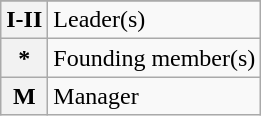<table class="wikitable">
<tr>
</tr>
<tr>
<th>I-II</th>
<td>Leader(s)</td>
</tr>
<tr>
<th>*</th>
<td>Founding member(s)</td>
</tr>
<tr>
<th>M</th>
<td>Manager</td>
</tr>
</table>
